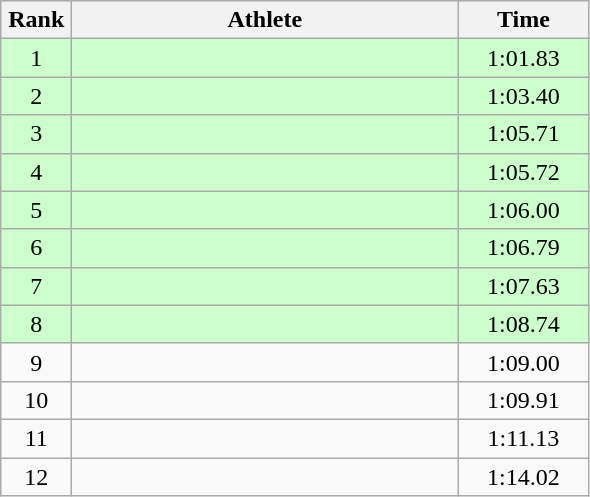<table class=wikitable style="text-align:center">
<tr>
<th width=40>Rank</th>
<th width=250>Athlete</th>
<th width=80>Time</th>
</tr>
<tr bgcolor="ccffcc">
<td>1</td>
<td align=left></td>
<td>1:01.83</td>
</tr>
<tr bgcolor="ccffcc">
<td>2</td>
<td align=left></td>
<td>1:03.40</td>
</tr>
<tr bgcolor="ccffcc">
<td>3</td>
<td align=left></td>
<td>1:05.71</td>
</tr>
<tr bgcolor="ccffcc">
<td>4</td>
<td align=left></td>
<td>1:05.72</td>
</tr>
<tr bgcolor="ccffcc">
<td>5</td>
<td align=left></td>
<td>1:06.00</td>
</tr>
<tr bgcolor="ccffcc">
<td>6</td>
<td align=left></td>
<td>1:06.79</td>
</tr>
<tr bgcolor="ccffcc">
<td>7</td>
<td align=left></td>
<td>1:07.63</td>
</tr>
<tr bgcolor="ccffcc">
<td>8</td>
<td align=left></td>
<td>1:08.74</td>
</tr>
<tr>
<td>9</td>
<td align=left></td>
<td>1:09.00</td>
</tr>
<tr>
<td>10</td>
<td align=left></td>
<td>1:09.91</td>
</tr>
<tr>
<td>11</td>
<td align=left></td>
<td>1:11.13</td>
</tr>
<tr>
<td>12</td>
<td align=left></td>
<td>1:14.02</td>
</tr>
</table>
